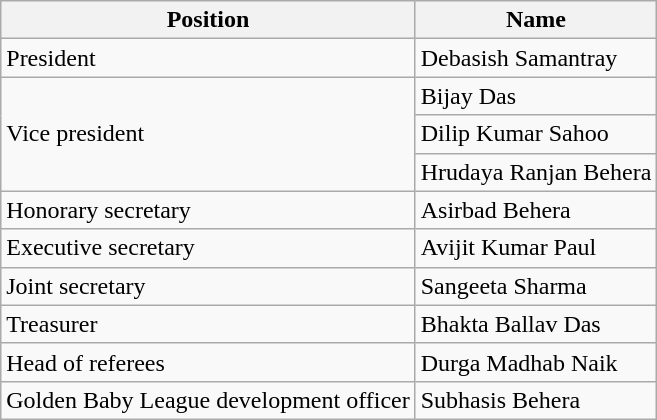<table class="wikitable">
<tr>
<th>Position</th>
<th>Name</th>
</tr>
<tr>
<td>President</td>
<td> Debasish Samantray</td>
</tr>
<tr>
<td rowspan=3>Vice president</td>
<td> Bijay Das</td>
</tr>
<tr>
<td> Dilip Kumar Sahoo</td>
</tr>
<tr>
<td> Hrudaya Ranjan Behera</td>
</tr>
<tr>
<td>Honorary secretary</td>
<td> Asirbad Behera</td>
</tr>
<tr>
<td>Executive secretary</td>
<td> Avijit Kumar Paul</td>
</tr>
<tr>
<td>Joint secretary</td>
<td> Sangeeta Sharma</td>
</tr>
<tr>
<td>Treasurer</td>
<td> Bhakta Ballav Das</td>
</tr>
<tr>
<td>Head of referees</td>
<td> Durga Madhab Naik</td>
</tr>
<tr>
<td>Golden Baby League development officer</td>
<td> Subhasis Behera</td>
</tr>
</table>
